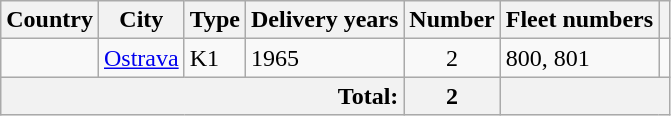<table class="wikitable">
<tr>
<th>Country</th>
<th>City</th>
<th>Type</th>
<th>Delivery years</th>
<th>Number</th>
<th>Fleet numbers</th>
<th></th>
</tr>
<tr>
<td></td>
<td><a href='#'>Ostrava</a></td>
<td>K1</td>
<td>1965</td>
<td align="center">2</td>
<td>800, 801</td>
<td></td>
</tr>
<tr>
<th colspan=4 style="text-align:right">Total:</th>
<th>2</th>
<th colspan=3></th>
</tr>
</table>
